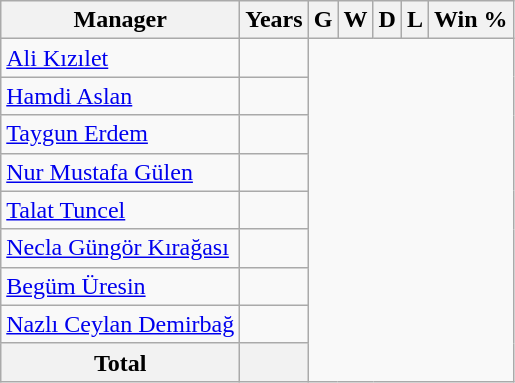<table class=wikitable>
<tr>
<th>Manager</th>
<th>Years</th>
<th>G</th>
<th>W</th>
<th>D</th>
<th>L</th>
<th>Win %</th>
</tr>
<tr>
<td><a href='#'>Ali Kızılet</a></td>
<td 2006–2008></td>
</tr>
<tr>
<td><a href='#'>Hamdi Aslan</a></td>
<td 2009–2010></td>
</tr>
<tr>
<td><a href='#'>Taygun Erdem</a></td>
<td 2010–2012></td>
</tr>
<tr>
<td><a href='#'>Nur Mustafa Gülen</a></td>
<td 2012></td>
</tr>
<tr>
<td><a href='#'>Talat Tuncel</a></td>
<td 2013–2014></td>
</tr>
<tr>
<td><a href='#'>Necla Güngör Kırağası</a></td>
<td 2015–2019></td>
</tr>
<tr>
<td><a href='#'>Begüm Üresin</a></td>
<td 2020></td>
</tr>
<tr>
<td><a href='#'>Nazlı Ceylan Demirbağ</a></td>
<td 2021-></td>
</tr>
<tr>
<th>Total</th>
<th 2006-2022></th>
</tr>
</table>
